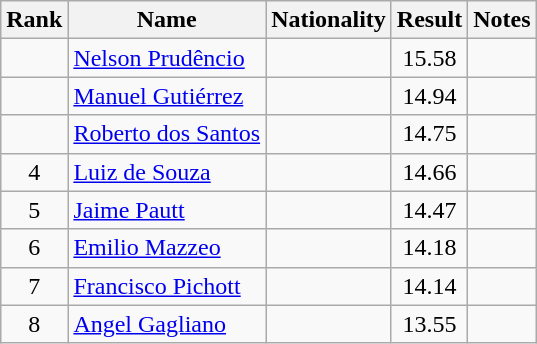<table class="wikitable sortable" style="text-align:center">
<tr>
<th>Rank</th>
<th>Name</th>
<th>Nationality</th>
<th>Result</th>
<th>Notes</th>
</tr>
<tr>
<td></td>
<td align=left><a href='#'>Nelson Prudêncio</a></td>
<td align=left></td>
<td>15.58</td>
<td></td>
</tr>
<tr>
<td></td>
<td align=left><a href='#'>Manuel Gutiérrez</a></td>
<td align=left></td>
<td>14.94</td>
<td></td>
</tr>
<tr>
<td></td>
<td align=left><a href='#'>Roberto dos Santos</a></td>
<td align=left></td>
<td>14.75</td>
<td></td>
</tr>
<tr>
<td>4</td>
<td align=left><a href='#'>Luiz de Souza</a></td>
<td align=left></td>
<td>14.66</td>
<td></td>
</tr>
<tr>
<td>5</td>
<td align=left><a href='#'>Jaime Pautt</a></td>
<td align=left></td>
<td>14.47</td>
<td></td>
</tr>
<tr>
<td>6</td>
<td align=left><a href='#'>Emilio Mazzeo</a></td>
<td align=left></td>
<td>14.18</td>
<td></td>
</tr>
<tr>
<td>7</td>
<td align=left><a href='#'>Francisco Pichott</a></td>
<td align=left></td>
<td>14.14</td>
<td></td>
</tr>
<tr>
<td>8</td>
<td align=left><a href='#'>Angel Gagliano</a></td>
<td align=left></td>
<td>13.55</td>
<td></td>
</tr>
</table>
